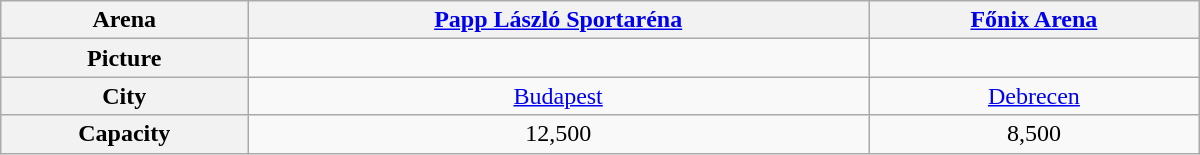<table class="wikitable" width="800">
<tr>
<th>Arena</th>
<th align="center"><a href='#'>Papp László Sportaréna</a></th>
<th align="center"><a href='#'>Főnix Arena</a></th>
</tr>
<tr>
<th>Picture</th>
<td align="center"></td>
<td align="center"></td>
</tr>
<tr>
<th>City</th>
<td align="center"><a href='#'>Budapest</a></td>
<td align="center"><a href='#'>Debrecen</a></td>
</tr>
<tr>
<th>Capacity</th>
<td align="center">12,500</td>
<td align="center">8,500</td>
</tr>
</table>
